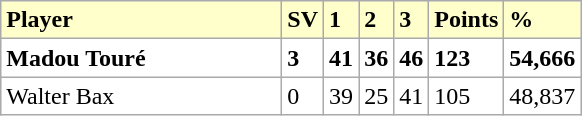<table class="wikitable">
<tr bgcolor="#ffffcc">
<td width=180><strong>Player</strong></td>
<td><strong>SV</strong></td>
<td><strong>1</strong></td>
<td><strong>2</strong></td>
<td><strong>3</strong></td>
<td><strong>Points</strong></td>
<td><strong>%</strong></td>
</tr>
<tr bgcolor="FFFFFF">
<td> <strong>Madou Touré</strong></td>
<td><strong>3</strong></td>
<td><strong>41</strong></td>
<td><strong>36</strong></td>
<td><strong>46</strong></td>
<td><strong>123</strong></td>
<td><strong>54,666</strong></td>
</tr>
<tr bgcolor="FFFFFF">
<td> Walter Bax</td>
<td>0</td>
<td>39</td>
<td>25</td>
<td>41</td>
<td>105</td>
<td>48,837</td>
</tr>
</table>
